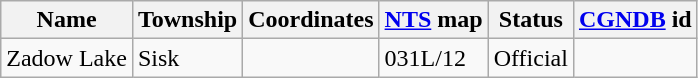<table class="wikitable sortable">
<tr>
<th>Name</th>
<th>Township</th>
<th data-sort-type="number">Coordinates</th>
<th><a href='#'>NTS</a> map</th>
<th data-sort-type="number">Status</th>
<th><a href='#'>CGNDB</a> id</th>
</tr>
<tr>
<td>Zadow Lake</td>
<td>Sisk</td>
<td></td>
<td>031L/12</td>
<td>Official</td>
<td></td>
</tr>
</table>
